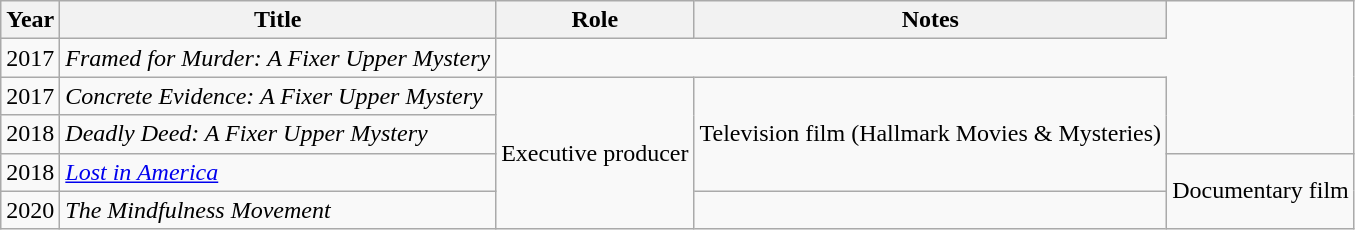<table class="wikitable">
<tr>
<th>Year</th>
<th>Title</th>
<th>Role</th>
<th>Notes</th>
</tr>
<tr>
<td>2017</td>
<td><em>Framed for Murder: A Fixer Upper Mystery</em></td>
</tr>
<tr>
<td>2017</td>
<td><em>Concrete Evidence: A Fixer Upper Mystery</em></td>
<td rowspan="5">Executive producer</td>
<td rowspan="3">Television film (Hallmark Movies & Mysteries)</td>
</tr>
<tr>
<td>2018</td>
<td><em>Deadly Deed: A Fixer Upper Mystery</em></td>
</tr>
<tr>
<td>2018</td>
<td><em><a href='#'>Lost in America</a></em></td>
<td rowspan="2">Documentary film</td>
</tr>
<tr>
<td>2020</td>
<td><em>The Mindfulness Movement</em></td>
</tr>
</table>
